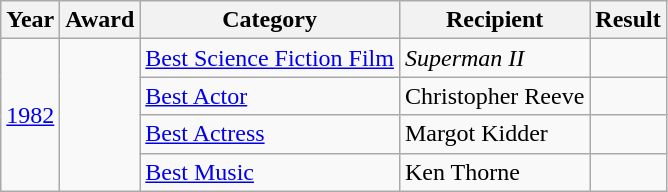<table class="wikitable sortable">
<tr>
<th>Year</th>
<th>Award</th>
<th>Category</th>
<th>Recipient</th>
<th>Result</th>
</tr>
<tr>
<td rowspan="4"><a href='#'>1982</a></td>
<td rowspan="4"></td>
<td><a href='#'>Best Science Fiction Film</a></td>
<td><em>Superman II</em></td>
<td></td>
</tr>
<tr>
<td><a href='#'>Best Actor</a></td>
<td>Christopher Reeve</td>
<td></td>
</tr>
<tr>
<td><a href='#'>Best Actress</a></td>
<td>Margot Kidder</td>
<td></td>
</tr>
<tr>
<td><a href='#'>Best Music</a></td>
<td>Ken Thorne</td>
<td></td>
</tr>
</table>
